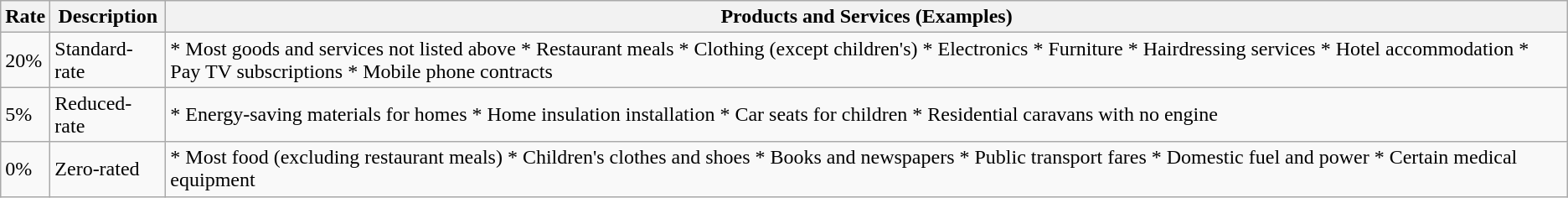<table class="wikitable">
<tr>
<th>Rate</th>
<th>Description</th>
<th>Products and Services (Examples)</th>
</tr>
<tr>
<td>20%</td>
<td>Standard-rate</td>
<td>* Most goods and services not listed above  * Restaurant meals * Clothing (except children's) * Electronics * Furniture * Hairdressing services * Hotel accommodation * Pay TV subscriptions * Mobile phone contracts</td>
</tr>
<tr>
<td>5%</td>
<td>Reduced-rate</td>
<td>* Energy-saving materials for homes * Home insulation installation * Car seats for children * Residential caravans with no engine</td>
</tr>
<tr>
<td>0%</td>
<td>Zero-rated</td>
<td>* Most food (excluding restaurant meals)  * Children's clothes and shoes * Books and newspapers * Public transport fares * Domestic fuel and power * Certain medical equipment</td>
</tr>
</table>
